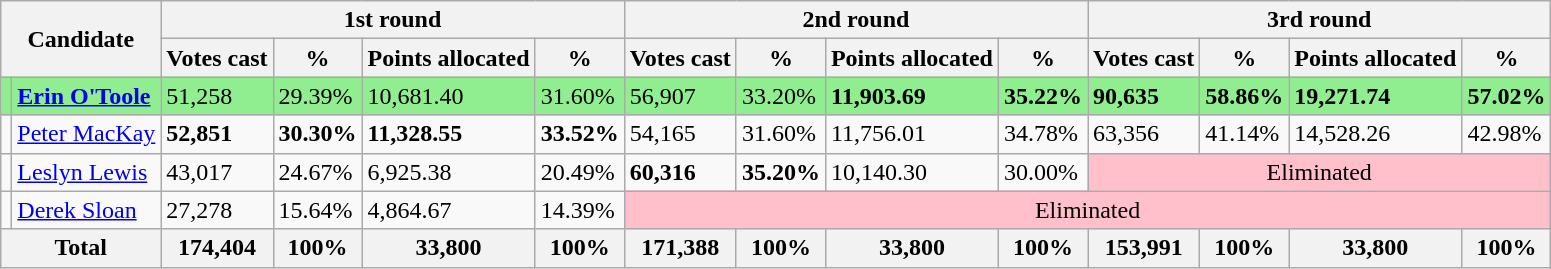<table class="wikitable">
<tr>
<th rowspan="2" colspan="2">Candidate</th>
<th colspan="4">1st round</th>
<th colspan="4">2nd round</th>
<th colspan="4">3rd round</th>
</tr>
<tr>
<th>Votes cast</th>
<th>%</th>
<th>Points allocated</th>
<th>%</th>
<th>Votes cast</th>
<th>%</th>
<th>Points allocated</th>
<th>%</th>
<th>Votes cast</th>
<th>%</th>
<th>Points allocated</th>
<th>%</th>
</tr>
<tr style="background:lightgreen;">
<td></td>
<td><strong><a href='#'>Erin O'Toole</a></strong></td>
<td>51,258</td>
<td>29.39%</td>
<td>10,681.40</td>
<td>31.60%</td>
<td>56,907</td>
<td>33.20%</td>
<td><strong>11,903.69</strong></td>
<td><strong>35.22%</strong></td>
<td><strong>90,635</strong></td>
<td><strong>58.86%</strong></td>
<td><strong>19,271.74</strong></td>
<td><strong>57.02%</strong></td>
</tr>
<tr>
<td></td>
<td><a href='#'>Peter MacKay</a></td>
<td><strong>52,851</strong></td>
<td><strong>30.30%</strong></td>
<td><strong>11,328.55</strong></td>
<td><strong>33.52%</strong></td>
<td>54,165</td>
<td>31.60%</td>
<td>11,756.01</td>
<td>34.78%</td>
<td>63,356</td>
<td>41.14%</td>
<td>14,528.26</td>
<td>42.98%</td>
</tr>
<tr>
<td></td>
<td><a href='#'>Leslyn Lewis</a></td>
<td>43,017</td>
<td>24.67%</td>
<td>6,925.38</td>
<td>20.49%</td>
<td><strong>60,316</strong></td>
<td><strong>35.20%</strong></td>
<td>10,140.30</td>
<td>30.00%</td>
<td colspan="4" style="background:pink; text-align:center">Eliminated</td>
</tr>
<tr>
<td></td>
<td><a href='#'>Derek Sloan</a></td>
<td>27,278</td>
<td>15.64%</td>
<td>4,864.67</td>
<td>14.39%</td>
<td colspan="8" style="background:pink; text-align:center">Eliminated</td>
</tr>
<tr>
<th colspan="2">Total</th>
<th align="right">174,404</th>
<th align="right">100%</th>
<th align="right">33,800</th>
<th align="right">100%</th>
<th align="right">171,388</th>
<th align="right">100%</th>
<th align="right">33,800</th>
<th align="right">100%</th>
<th align="right">153,991</th>
<th align="right">100%</th>
<th align="right">33,800</th>
<th align="right">100%</th>
</tr>
</table>
